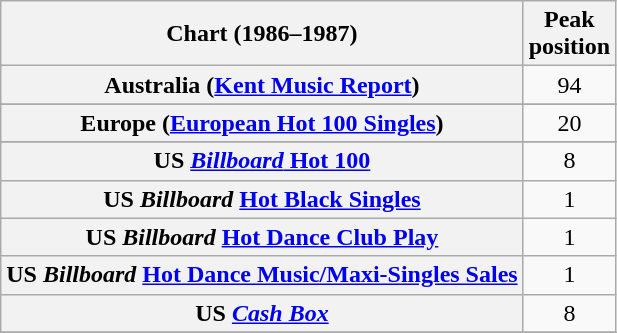<table class="wikitable sortable plainrowheaders" style="text-align:center">
<tr>
<th>Chart (1986–1987)</th>
<th>Peak<br>position</th>
</tr>
<tr>
<th scope="row">Australia (<a href='#'>Kent Music Report</a>)</th>
<td>94</td>
</tr>
<tr>
</tr>
<tr>
</tr>
<tr>
</tr>
<tr>
<th scope="row">Europe (<a href='#'>European Hot 100 Singles</a>)</th>
<td>20</td>
</tr>
<tr>
</tr>
<tr>
</tr>
<tr>
</tr>
<tr>
</tr>
<tr>
</tr>
<tr>
</tr>
<tr>
<th scope="row">US <a href='#'><em>Billboard</em> Hot 100</a></th>
<td>8</td>
</tr>
<tr>
<th scope="row">US <em>Billboard</em> <a href='#'>Hot Black Singles</a></th>
<td>1</td>
</tr>
<tr>
<th scope="row">US <em>Billboard</em> <a href='#'>Hot Dance Club Play</a></th>
<td>1</td>
</tr>
<tr>
<th scope="row">US <em>Billboard</em> <a href='#'>Hot Dance Music/Maxi-Singles Sales</a></th>
<td>1</td>
</tr>
<tr>
<th scope="row">US <em><a href='#'>Cash Box</a></em></th>
<td>8</td>
</tr>
<tr>
</tr>
</table>
